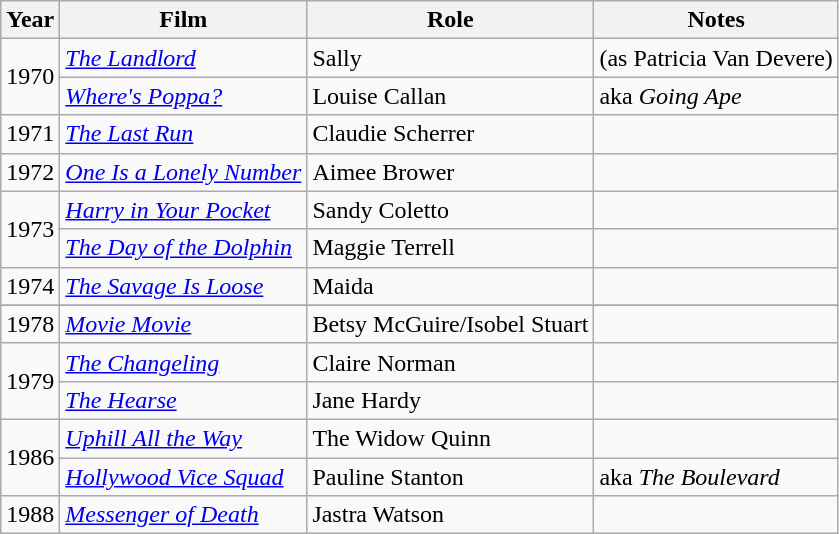<table class="wikitable sortable plainrowheaders">
<tr align="center">
<th>Year</th>
<th>Film</th>
<th>Role</th>
<th>Notes</th>
</tr>
<tr>
<td rowspan=2>1970</td>
<td><em><a href='#'>The Landlord</a></em></td>
<td>Sally</td>
<td>(as Patricia Van Devere)</td>
</tr>
<tr>
<td><em><a href='#'>Where's Poppa?</a></em></td>
<td>Louise Callan</td>
<td>aka <em>Going Ape</em></td>
</tr>
<tr>
<td>1971</td>
<td><em><a href='#'>The Last Run</a></em></td>
<td>Claudie Scherrer</td>
<td></td>
</tr>
<tr>
<td>1972</td>
<td><em><a href='#'>One Is a Lonely Number</a></em></td>
<td>Aimee Brower</td>
<td></td>
</tr>
<tr>
<td rowspan=2>1973</td>
<td><em><a href='#'>Harry in Your Pocket</a></em></td>
<td>Sandy Coletto</td>
<td></td>
</tr>
<tr>
<td><em><a href='#'>The Day of the Dolphin</a></em></td>
<td>Maggie Terrell</td>
<td></td>
</tr>
<tr>
<td>1974</td>
<td><em><a href='#'>The Savage Is Loose</a></em></td>
<td>Maida</td>
<td></td>
</tr>
<tr>
</tr>
<tr>
<td>1978</td>
<td><em><a href='#'>Movie Movie</a></em></td>
<td>Betsy McGuire/Isobel Stuart</td>
<td></td>
</tr>
<tr>
<td rowspan=2>1979</td>
<td><em><a href='#'>The Changeling</a></em></td>
<td>Claire Norman</td>
<td></td>
</tr>
<tr>
<td><em><a href='#'>The Hearse</a></em></td>
<td>Jane Hardy</td>
<td></td>
</tr>
<tr>
<td rowspan=2>1986</td>
<td><em><a href='#'>Uphill All the Way</a></em></td>
<td>The Widow Quinn</td>
<td></td>
</tr>
<tr>
<td><em><a href='#'>Hollywood Vice Squad</a></em></td>
<td>Pauline Stanton</td>
<td>aka <em>The Boulevard</em></td>
</tr>
<tr>
<td>1988</td>
<td><em><a href='#'>Messenger of Death</a></em></td>
<td>Jastra Watson</td>
<td></td>
</tr>
</table>
